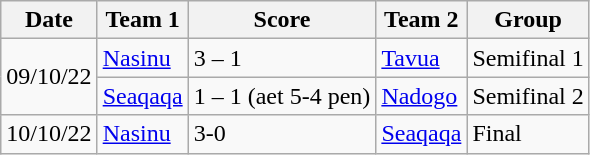<table class="wikitable">
<tr>
<th>Date</th>
<th>Team 1</th>
<th>Score</th>
<th>Team 2</th>
<th>Group</th>
</tr>
<tr>
<td rowspan="2">09/10/22</td>
<td><a href='#'>Nasinu</a></td>
<td>3 – 1</td>
<td><a href='#'>Tavua</a></td>
<td>Semifinal 1</td>
</tr>
<tr>
<td><a href='#'>Seaqaqa</a></td>
<td>1 – 1 (aet 5-4 pen)</td>
<td><a href='#'>Nadogo</a></td>
<td>Semifinal 2</td>
</tr>
<tr>
<td>10/10/22</td>
<td><a href='#'>Nasinu</a></td>
<td>3-0</td>
<td><a href='#'>Seaqaqa</a></td>
<td>Final</td>
</tr>
</table>
